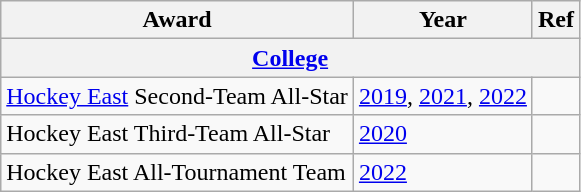<table class="wikitable">
<tr>
<th>Award</th>
<th>Year</th>
<th>Ref</th>
</tr>
<tr>
<th colspan="3"><a href='#'>College</a></th>
</tr>
<tr>
<td><a href='#'>Hockey East</a> Second-Team All-Star</td>
<td><a href='#'>2019</a>, <a href='#'>2021</a>, <a href='#'>2022</a></td>
<td></td>
</tr>
<tr>
<td>Hockey East Third-Team All-Star</td>
<td><a href='#'>2020</a></td>
<td></td>
</tr>
<tr>
<td>Hockey East All-Tournament Team</td>
<td><a href='#'>2022</a></td>
<td></td>
</tr>
</table>
